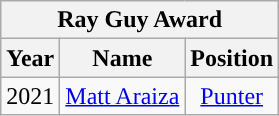<table class="wikitable">
<tr align="center">
<th colspan=5>Ray Guy Award</th>
</tr>
<tr>
<th>Year</th>
<th>Name</th>
<th>Position</th>
</tr>
<tr align="center" bgcolor="">
<td>2021</td>
<td><a href='#'>Matt Araiza</a></td>
<td><a href='#'>Punter</a></td>
</tr>
</table>
